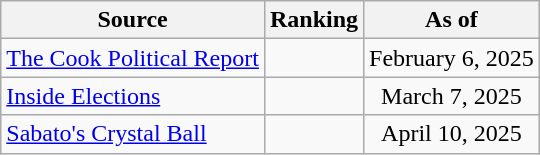<table class="wikitable" style="text-align:center">
<tr>
<th>Source</th>
<th>Ranking</th>
<th>As of</th>
</tr>
<tr>
<td align=left><a href='#'>The Cook Political Report</a></td>
<td></td>
<td>February 6, 2025</td>
</tr>
<tr>
<td align=left><a href='#'>Inside Elections</a></td>
<td></td>
<td>March 7, 2025</td>
</tr>
<tr>
<td align=left><a href='#'>Sabato's Crystal Ball</a></td>
<td></td>
<td>April 10, 2025</td>
</tr>
</table>
